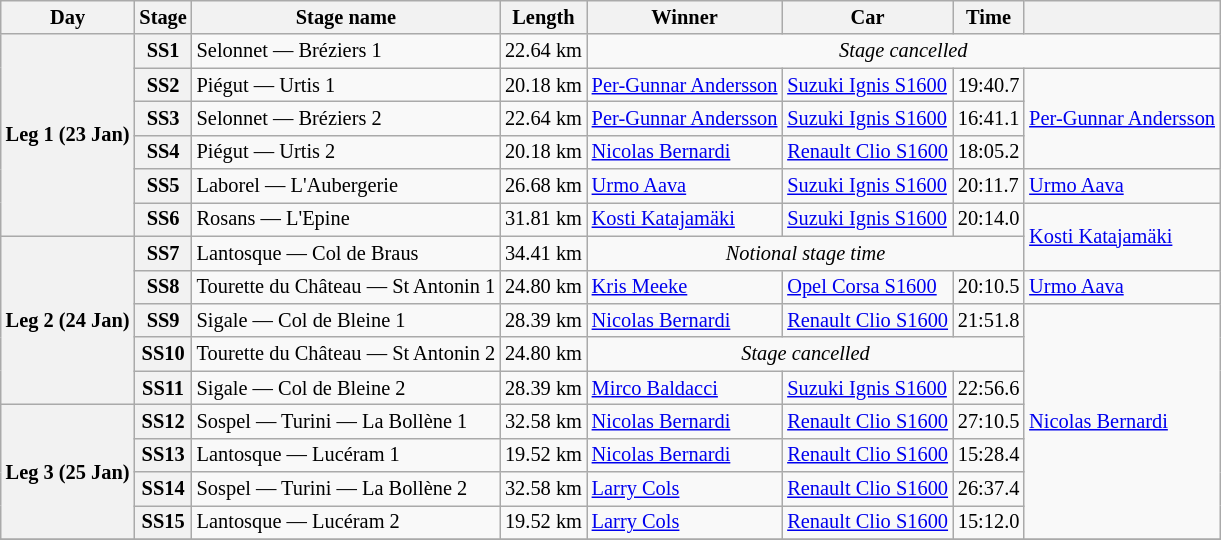<table class="wikitable" style="font-size: 85%;">
<tr>
<th>Day</th>
<th>Stage</th>
<th>Stage name</th>
<th>Length</th>
<th>Winner</th>
<th>Car</th>
<th>Time</th>
<th></th>
</tr>
<tr>
<th rowspan="6">Leg 1 (23 Jan)</th>
<th>SS1</th>
<td>Selonnet — Bréziers 1</td>
<td align="center">22.64 km</td>
<td colspan="4" align="center"><em>Stage cancelled</em></td>
</tr>
<tr>
<th>SS2</th>
<td>Piégut — Urtis 1</td>
<td align="center">20.18 km</td>
<td> <a href='#'>Per-Gunnar Andersson</a></td>
<td><a href='#'>Suzuki Ignis S1600</a></td>
<td>19:40.7</td>
<td rowspan="3"> <a href='#'>Per-Gunnar Andersson</a></td>
</tr>
<tr>
<th>SS3</th>
<td>Selonnet — Bréziers 2</td>
<td align="center">22.64 km</td>
<td> <a href='#'>Per-Gunnar Andersson</a></td>
<td><a href='#'>Suzuki Ignis S1600</a></td>
<td>16:41.1</td>
</tr>
<tr>
<th>SS4</th>
<td>Piégut — Urtis 2</td>
<td align="center">20.18 km</td>
<td> <a href='#'>Nicolas Bernardi</a></td>
<td><a href='#'>Renault Clio S1600</a></td>
<td>18:05.2</td>
</tr>
<tr>
<th>SS5</th>
<td>Laborel — L'Aubergerie</td>
<td align="center">26.68 km</td>
<td> <a href='#'>Urmo Aava</a></td>
<td><a href='#'>Suzuki Ignis S1600</a></td>
<td>20:11.7</td>
<td> <a href='#'>Urmo Aava</a></td>
</tr>
<tr>
<th>SS6</th>
<td>Rosans — L'Epine</td>
<td align="center">31.81 km</td>
<td> <a href='#'>Kosti Katajamäki</a></td>
<td><a href='#'>Suzuki Ignis S1600</a></td>
<td>20:14.0</td>
<td rowspan="2"> <a href='#'>Kosti Katajamäki</a></td>
</tr>
<tr>
<th rowspan="5">Leg 2 (24 Jan)</th>
<th>SS7</th>
<td>Lantosque — Col de Braus</td>
<td align="center">34.41 km</td>
<td colspan="3" align="center"><em>Notional stage time</em></td>
</tr>
<tr>
<th>SS8</th>
<td>Tourette du Château — St Antonin 1</td>
<td align="center">24.80 km</td>
<td> <a href='#'>Kris Meeke</a></td>
<td><a href='#'>Opel Corsa S1600</a></td>
<td>20:10.5</td>
<td> <a href='#'>Urmo Aava</a></td>
</tr>
<tr>
<th>SS9</th>
<td>Sigale — Col de Bleine 1</td>
<td align="center">28.39 km</td>
<td> <a href='#'>Nicolas Bernardi</a></td>
<td><a href='#'>Renault Clio S1600</a></td>
<td>21:51.8</td>
<td rowspan="7"> <a href='#'>Nicolas Bernardi</a></td>
</tr>
<tr>
<th>SS10</th>
<td>Tourette du Château — St Antonin 2</td>
<td align="center">24.80 km</td>
<td colspan="3" align="center"><em>Stage cancelled</em></td>
</tr>
<tr>
<th>SS11</th>
<td>Sigale — Col de Bleine 2</td>
<td align="center">28.39 km</td>
<td> <a href='#'>Mirco Baldacci</a></td>
<td><a href='#'>Suzuki Ignis S1600</a></td>
<td>22:56.6</td>
</tr>
<tr>
<th rowspan="4">Leg 3 (25 Jan)</th>
<th>SS12</th>
<td>Sospel — Turini — La Bollène 1</td>
<td align="center">32.58 km</td>
<td> <a href='#'>Nicolas Bernardi</a></td>
<td><a href='#'>Renault Clio S1600</a></td>
<td>27:10.5</td>
</tr>
<tr>
<th>SS13</th>
<td>Lantosque — Lucéram 1</td>
<td align="center">19.52 km</td>
<td> <a href='#'>Nicolas Bernardi</a></td>
<td><a href='#'>Renault Clio S1600</a></td>
<td>15:28.4</td>
</tr>
<tr>
<th>SS14</th>
<td>Sospel — Turini — La Bollène 2</td>
<td align="center">32.58 km</td>
<td> <a href='#'>Larry Cols</a></td>
<td><a href='#'>Renault Clio S1600</a></td>
<td>26:37.4</td>
</tr>
<tr>
<th>SS15</th>
<td>Lantosque — Lucéram 2</td>
<td align="center">19.52 km</td>
<td> <a href='#'>Larry Cols</a></td>
<td><a href='#'>Renault Clio S1600</a></td>
<td>15:12.0</td>
</tr>
<tr>
</tr>
</table>
